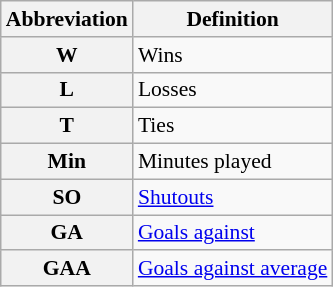<table class="wikitable" style="font-size:90%;">
<tr>
<th scope="col">Abbreviation</th>
<th scope="col">Definition</th>
</tr>
<tr>
<th scope="row">W</th>
<td>Wins</td>
</tr>
<tr>
<th scope="row">L</th>
<td>Losses</td>
</tr>
<tr>
<th scope="row">T</th>
<td>Ties</td>
</tr>
<tr>
<th scope="row">Min</th>
<td>Minutes played</td>
</tr>
<tr>
<th scope="row">SO</th>
<td><a href='#'>Shutouts</a></td>
</tr>
<tr>
<th scope="row">GA</th>
<td><a href='#'>Goals against</a></td>
</tr>
<tr>
<th scope="row">GAA</th>
<td><a href='#'>Goals against average</a></td>
</tr>
</table>
